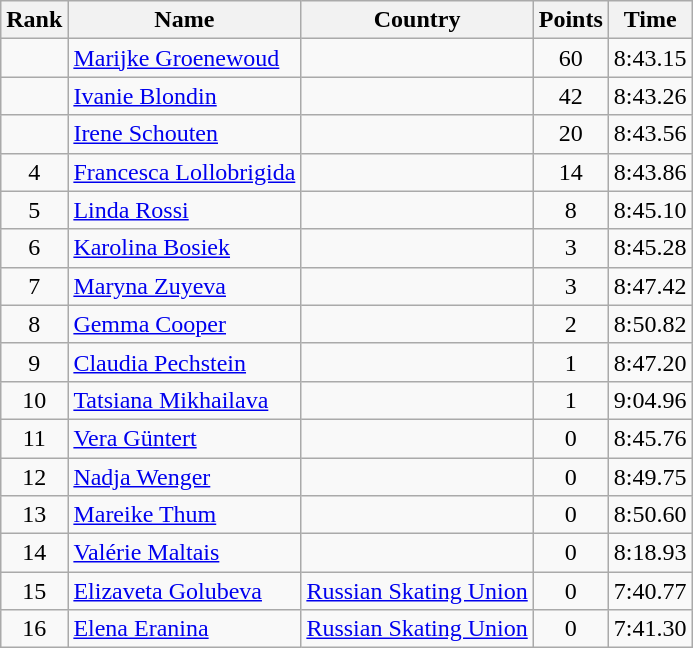<table class="wikitable sortable" style="text-align:center">
<tr>
<th>Rank</th>
<th>Name</th>
<th>Country</th>
<th>Points</th>
<th>Time</th>
</tr>
<tr>
<td></td>
<td align=left><a href='#'>Marijke Groenewoud</a></td>
<td align=left></td>
<td>60</td>
<td>8:43.15</td>
</tr>
<tr>
<td></td>
<td align=left><a href='#'>Ivanie Blondin</a></td>
<td align=left></td>
<td>42</td>
<td>8:43.26</td>
</tr>
<tr>
<td></td>
<td align=left><a href='#'>Irene Schouten</a></td>
<td align=left></td>
<td>20</td>
<td>8:43.56</td>
</tr>
<tr>
<td>4</td>
<td align=left><a href='#'>Francesca Lollobrigida</a></td>
<td align=left></td>
<td>14</td>
<td>8:43.86</td>
</tr>
<tr>
<td>5</td>
<td align=left><a href='#'>Linda Rossi</a></td>
<td align=left></td>
<td>8</td>
<td>8:45.10</td>
</tr>
<tr>
<td>6</td>
<td align=left><a href='#'>Karolina Bosiek</a></td>
<td align=left></td>
<td>3</td>
<td>8:45.28</td>
</tr>
<tr>
<td>7</td>
<td align=left><a href='#'>Maryna Zuyeva</a></td>
<td align=left></td>
<td>3</td>
<td>8:47.42</td>
</tr>
<tr>
<td>8</td>
<td align=left><a href='#'>Gemma Cooper</a></td>
<td align=left></td>
<td>2</td>
<td>8:50.82</td>
</tr>
<tr>
<td>9</td>
<td align=left><a href='#'>Claudia Pechstein</a></td>
<td align=left></td>
<td>1</td>
<td>8:47.20</td>
</tr>
<tr>
<td>10</td>
<td align=left><a href='#'>Tatsiana Mikhailava</a></td>
<td align=left></td>
<td>1</td>
<td>9:04.96</td>
</tr>
<tr>
<td>11</td>
<td align=left><a href='#'>Vera Güntert</a></td>
<td align=left></td>
<td>0</td>
<td>8:45.76</td>
</tr>
<tr>
<td>12</td>
<td align=left><a href='#'>Nadja Wenger</a></td>
<td align=left></td>
<td>0</td>
<td>8:49.75</td>
</tr>
<tr>
<td>13</td>
<td align=left><a href='#'>Mareike Thum</a></td>
<td align=left></td>
<td>0</td>
<td>8:50.60</td>
</tr>
<tr>
<td>14</td>
<td align=left><a href='#'>Valérie Maltais</a></td>
<td align=left></td>
<td>0</td>
<td>8:18.93</td>
</tr>
<tr>
<td>15</td>
<td align=left><a href='#'>Elizaveta Golubeva</a></td>
<td align=left><a href='#'>Russian Skating Union</a></td>
<td>0</td>
<td>7:40.77</td>
</tr>
<tr>
<td>16</td>
<td align=left><a href='#'>Elena Eranina</a></td>
<td align=left><a href='#'>Russian Skating Union</a></td>
<td>0</td>
<td>7:41.30</td>
</tr>
</table>
